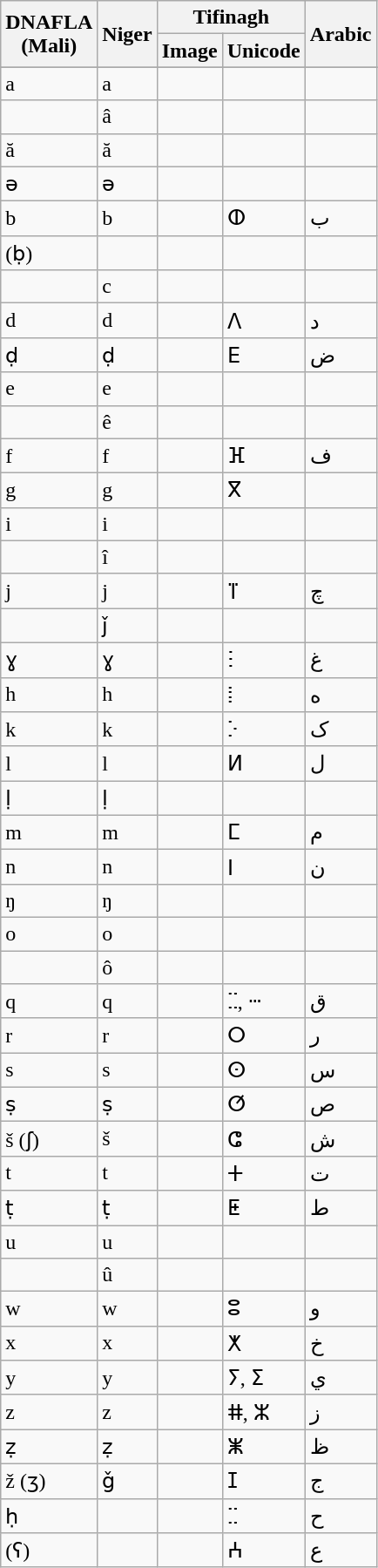<table class="wikitable">
<tr>
<th rowspan="2">DNAFLA<br>(Mali)</th>
<th rowspan="2">Niger</th>
<th colspan="2">Tifinagh</th>
<th rowspan="2">Arabic</th>
</tr>
<tr>
<th>Image</th>
<th>Unicode</th>
</tr>
<tr>
</tr>
<tr>
<td>a</td>
<td>a</td>
<td></td>
<td></td>
<td></td>
</tr>
<tr>
<td></td>
<td>â</td>
<td></td>
<td></td>
<td></td>
</tr>
<tr>
<td>ă</td>
<td>ă</td>
<td></td>
<td></td>
<td></td>
</tr>
<tr>
<td>ǝ</td>
<td>ǝ</td>
<td></td>
<td></td>
<td></td>
</tr>
<tr>
<td>b</td>
<td>b</td>
<td></td>
<td>ⵀ</td>
<td>ب</td>
</tr>
<tr>
<td>(ḅ)</td>
<td></td>
<td></td>
<td></td>
<td></td>
</tr>
<tr>
<td></td>
<td>c</td>
<td></td>
<td></td>
<td></td>
</tr>
<tr>
<td>d</td>
<td>d</td>
<td></td>
<td>ⴷ</td>
<td>د</td>
</tr>
<tr>
<td>ḍ</td>
<td>ḍ</td>
<td></td>
<td>ⴹ</td>
<td>ض</td>
</tr>
<tr>
<td>e</td>
<td>e</td>
<td></td>
<td></td>
<td></td>
</tr>
<tr>
<td></td>
<td>ê</td>
<td></td>
<td></td>
<td></td>
</tr>
<tr>
<td>f</td>
<td>f</td>
<td></td>
<td>ⴼ</td>
<td>ف</td>
</tr>
<tr>
<td>g</td>
<td>g</td>
<td></td>
<td>ⴳ</td>
<td><a href='#'></a></td>
</tr>
<tr>
<td>i</td>
<td>i</td>
<td></td>
<td></td>
<td></td>
</tr>
<tr>
<td></td>
<td>î</td>
<td></td>
<td></td>
<td></td>
</tr>
<tr>
<td>j</td>
<td>j</td>
<td></td>
<td>ⴶ</td>
<td>چ</td>
</tr>
<tr>
<td></td>
<td>ǰ</td>
<td></td>
<td></td>
<td></td>
</tr>
<tr>
<td>ɣ</td>
<td>ɣ</td>
<td></td>
<td>ⵗ</td>
<td>غ</td>
</tr>
<tr>
<td>h</td>
<td>h</td>
<td></td>
<td>ⵂ</td>
<td>ه</td>
</tr>
<tr>
<td>k</td>
<td>k</td>
<td></td>
<td>ⴾ</td>
<td>ک</td>
</tr>
<tr>
<td>l</td>
<td>l</td>
<td></td>
<td>ⵍ</td>
<td>ل</td>
</tr>
<tr>
<td>ḷ</td>
<td>ḷ</td>
<td></td>
<td></td>
<td></td>
</tr>
<tr>
<td>m</td>
<td>m</td>
<td></td>
<td>ⵎ</td>
<td>م</td>
</tr>
<tr>
<td>n</td>
<td>n</td>
<td></td>
<td>ⵏ</td>
<td>ن</td>
</tr>
<tr>
<td>ŋ</td>
<td>ŋ</td>
<td></td>
<td></td>
<td></td>
</tr>
<tr>
<td>o</td>
<td>o</td>
<td></td>
<td></td>
<td></td>
</tr>
<tr>
<td></td>
<td>ô</td>
<td></td>
<td></td>
<td></td>
</tr>
<tr>
<td>q</td>
<td>q</td>
<td> </td>
<td>ⵆ, ⵈ</td>
<td>ق</td>
</tr>
<tr>
<td>r</td>
<td>r</td>
<td></td>
<td>ⵔ</td>
<td>ر</td>
</tr>
<tr>
<td>s</td>
<td>s</td>
<td></td>
<td>ⵙ</td>
<td>س</td>
</tr>
<tr>
<td>ṣ</td>
<td>ṣ</td>
<td></td>
<td>ⵚ</td>
<td>ص</td>
</tr>
<tr>
<td>š (ʃ)</td>
<td>š</td>
<td></td>
<td>ⵛ</td>
<td>ش</td>
</tr>
<tr>
<td>t</td>
<td>t</td>
<td></td>
<td>ⵜ</td>
<td>ت</td>
</tr>
<tr>
<td>ṭ</td>
<td>ṭ</td>
<td></td>
<td>ⵟ</td>
<td>ط</td>
</tr>
<tr>
<td>u</td>
<td>u</td>
<td></td>
<td></td>
<td></td>
</tr>
<tr>
<td></td>
<td>û</td>
<td></td>
<td></td>
<td></td>
</tr>
<tr>
<td>w</td>
<td>w</td>
<td></td>
<td>ⵓ</td>
<td>و</td>
</tr>
<tr>
<td>x</td>
<td>x</td>
<td></td>
<td>ⵅ</td>
<td>خ</td>
</tr>
<tr>
<td>y</td>
<td>y</td>
<td> </td>
<td>ⵢ, ⵉ</td>
<td>ي</td>
</tr>
<tr>
<td>z</td>
<td>z</td>
<td> </td>
<td>ⵌ, ⵣ</td>
<td>ز</td>
</tr>
<tr>
<td>ẓ</td>
<td>ẓ</td>
<td></td>
<td>ⵥ</td>
<td>ظ</td>
</tr>
<tr>
<td>ž (ʒ)</td>
<td>ǧ</td>
<td></td>
<td>ⵊ</td>
<td>ج</td>
</tr>
<tr>
<td>ḥ</td>
<td></td>
<td></td>
<td>ⵆ</td>
<td>ح</td>
</tr>
<tr>
<td>(ʕ)</td>
<td></td>
<td></td>
<td>ⵄ</td>
<td>ع</td>
</tr>
</table>
